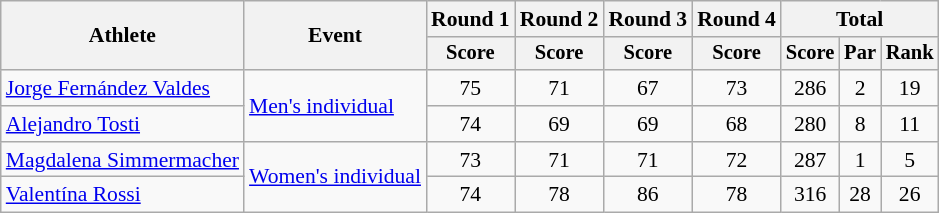<table class=wikitable style=font-size:90%;text-align:center>
<tr>
<th rowspan=2>Athlete</th>
<th rowspan=2>Event</th>
<th>Round 1</th>
<th>Round 2</th>
<th>Round 3</th>
<th>Round 4</th>
<th colspan=3>Total</th>
</tr>
<tr style=font-size:95%>
<th>Score</th>
<th>Score</th>
<th>Score</th>
<th>Score</th>
<th>Score</th>
<th>Par</th>
<th>Rank</th>
</tr>
<tr>
<td align=left><a href='#'>Jorge Fernández Valdes</a></td>
<td align=left rowspan=2><a href='#'>Men's individual</a></td>
<td>75</td>
<td>71</td>
<td>67</td>
<td>73</td>
<td>286</td>
<td>2</td>
<td>19</td>
</tr>
<tr>
<td align=left><a href='#'>Alejandro Tosti</a></td>
<td>74</td>
<td>69</td>
<td>69</td>
<td>68</td>
<td>280</td>
<td>8</td>
<td>11</td>
</tr>
<tr>
<td align=left><a href='#'>Magdalena Simmermacher</a></td>
<td align=left rowspan=2><a href='#'>Women's individual</a></td>
<td>73</td>
<td>71</td>
<td>71</td>
<td>72</td>
<td>287</td>
<td>1</td>
<td>5</td>
</tr>
<tr>
<td align=left><a href='#'>Valentína Rossi</a></td>
<td>74</td>
<td>78</td>
<td>86</td>
<td>78</td>
<td>316</td>
<td>28</td>
<td>26</td>
</tr>
</table>
